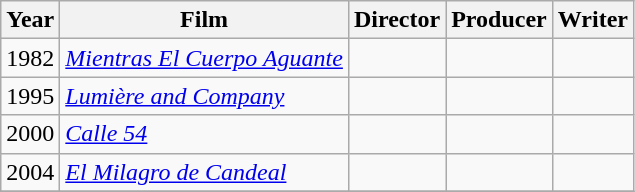<table class="wikitable sortable">
<tr>
<th>Year</th>
<th>Film</th>
<th>Director</th>
<th>Producer</th>
<th>Writer</th>
</tr>
<tr>
<td>1982</td>
<td><em><a href='#'>Mientras El Cuerpo Aguante</a></em></td>
<td></td>
<td></td>
<td></td>
</tr>
<tr>
<td>1995</td>
<td><em><a href='#'>Lumière and Company</a></em></td>
<td></td>
<td></td>
<td></td>
</tr>
<tr>
<td>2000</td>
<td><em><a href='#'>Calle 54</a></em></td>
<td></td>
<td></td>
<td></td>
</tr>
<tr>
<td>2004</td>
<td><em><a href='#'>El Milagro de Candeal</a></em></td>
<td></td>
<td></td>
<td></td>
</tr>
<tr>
</tr>
</table>
